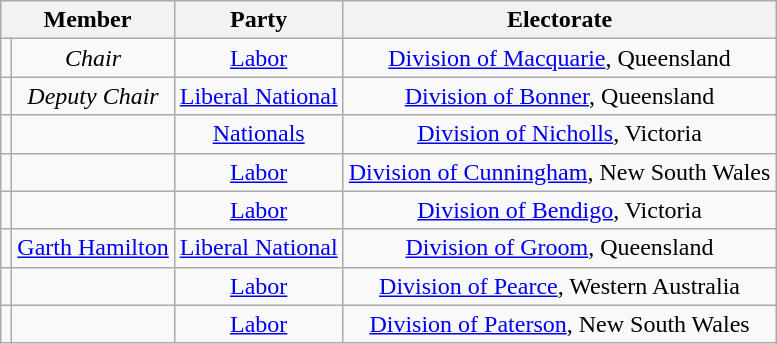<table class="wikitable sortable" style=text-align:center;>
<tr>
<th scope="col" colspan="2">Member</th>
<th scope="col">Party</th>
<th scope="col">Electorate</th>
</tr>
<tr>
<td></td>
<td> <em>Chair</em></td>
<td><a href='#'>Labor</a></td>
<td><a href='#'>Division of Macquarie</a>, Queensland</td>
</tr>
<tr>
<td></td>
<td> <em>Deputy Chair</em></td>
<td><a href='#'>Liberal National</a></td>
<td><a href='#'>Division of Bonner</a>, Queensland</td>
</tr>
<tr>
<td></td>
<td></td>
<td><a href='#'>Nationals</a></td>
<td><a href='#'>Division of Nicholls</a>, Victoria</td>
</tr>
<tr>
<td></td>
<td></td>
<td><a href='#'>Labor</a></td>
<td><a href='#'>Division of Cunningham</a>, New South Wales</td>
</tr>
<tr>
<td></td>
<td></td>
<td><a href='#'>Labor</a></td>
<td><a href='#'>Division of Bendigo</a>, Victoria</td>
</tr>
<tr>
<td></td>
<td><a href='#'>Garth Hamilton</a></td>
<td><a href='#'>Liberal National</a></td>
<td><a href='#'>Division of Groom</a>, Queensland</td>
</tr>
<tr>
<td></td>
<td></td>
<td><a href='#'>Labor</a></td>
<td><a href='#'>Division of Pearce</a>, Western Australia</td>
</tr>
<tr>
<td></td>
<td></td>
<td><a href='#'>Labor</a></td>
<td><a href='#'>Division of Paterson</a>, New South Wales</td>
</tr>
</table>
